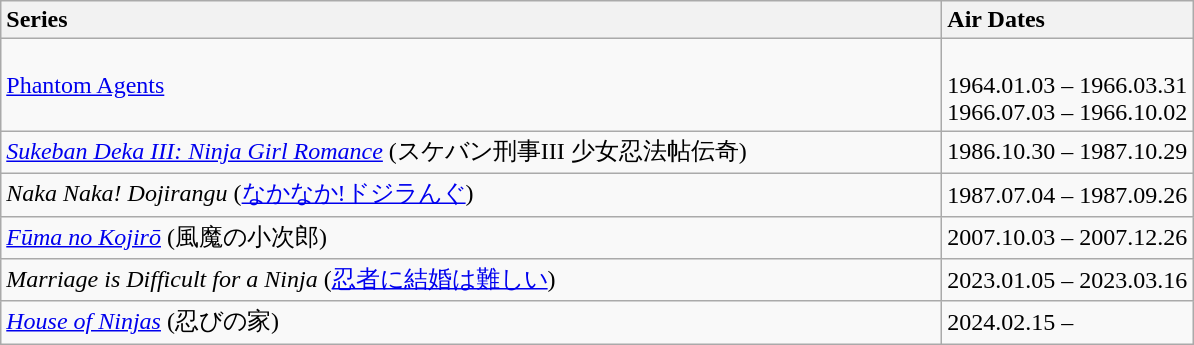<table class="wikitable" border="1">
<tr>
<th width="620" style="text-align:left;">Series</th>
<th width="160" style="text-align:left;">Air Dates</th>
</tr>
<tr>
<td><a href='#'>Phantom Agents</a><br></td>
<td><br>1964.01.03 – 1966.03.31<br>1966.07.03 – 1966.10.02</td>
</tr>
<tr>
<td><em><a href='#'>Sukeban Deka III: Ninja Girl Romance</a></em> (スケバン刑事III 少女忍法帖伝奇)</td>
<td>1986.10.30 – 1987.10.29</td>
</tr>
<tr>
<td><em>Naka Naka! Dojirangu</em> (<a href='#'>なかなか!ドジラんぐ</a>)</td>
<td>1987.07.04 – 1987.09.26</td>
</tr>
<tr>
<td><em><a href='#'>Fūma no Kojirō</a></em> (風魔の小次郎)</td>
<td>2007.10.03 – 2007.12.26</td>
</tr>
<tr>
<td><em>Marriage is Difficult for a Ninja</em> (<a href='#'>忍者に結婚は難しい</a>)</td>
<td>2023.01.05 – 2023.03.16</td>
</tr>
<tr>
<td><em><a href='#'>House of Ninjas</a></em> (忍びの家)</td>
<td>2024.02.15 –</td>
</tr>
</table>
